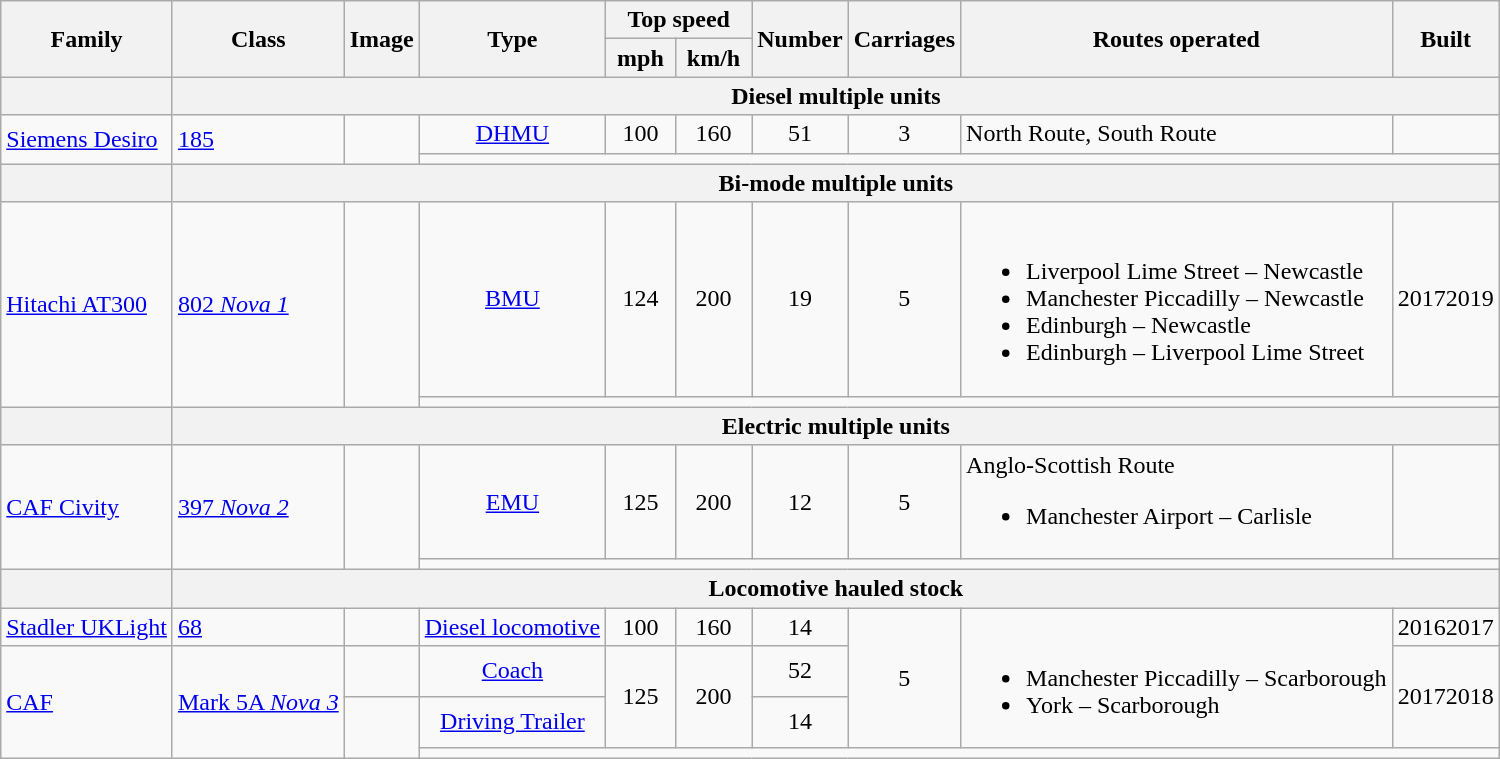<table class="wikitable">
<tr style="background:#f9f9f9;">
<th rowspan="2">Family</th>
<th rowspan="2">Class</th>
<th rowspan="2">Image</th>
<th rowspan="2">Type</th>
<th colspan="2">Top speed</th>
<th rowspan="2">Number</th>
<th rowspan="2">Carriages</th>
<th rowspan="2">Routes operated</th>
<th rowspan="2">Built</th>
</tr>
<tr style="background:#f9f9f9;">
<th> mph </th>
<th> km/h </th>
</tr>
<tr>
<th></th>
<th colspan="9">Diesel multiple units</th>
</tr>
<tr>
<td rowspan="2"><a href='#'>Siemens Desiro</a></td>
<td rowspan="2"><a href='#'>185</a></td>
<td rowspan="2"></td>
<td align=center><a href='#'>DHMU</a></td>
<td align=center>100</td>
<td align=center>160</td>
<td align=center>51</td>
<td align=center>3</td>
<td>North Route, South Route</td>
<td align=center></td>
</tr>
<tr>
<td colspan="7"></td>
</tr>
<tr>
<th></th>
<th colspan="9">Bi-mode multiple units</th>
</tr>
<tr>
<td rowspan="2"><a href='#'>Hitachi AT300</a></td>
<td rowspan="2"><a href='#'>802 <em>Nova 1</em></a></td>
<td rowspan="2" align="center"></td>
<td align=center><a href='#'>BMU</a></td>
<td align=center>124</td>
<td align=center>200</td>
<td align="center">19</td>
<td align=center>5</td>
<td><br><ul><li>Liverpool Lime Street – Newcastle</li><li>Manchester Piccadilly – Newcastle</li><li>Edinburgh – Newcastle</li><li>Edinburgh – Liverpool Lime Street</li></ul></td>
<td align=center>20172019</td>
</tr>
<tr>
<td colspan="7"></td>
</tr>
<tr>
<th></th>
<th colspan="9">Electric multiple units</th>
</tr>
<tr>
<td rowspan="2"><a href='#'>CAF Civity</a></td>
<td rowspan="2"><a href='#'>397 <em>Nova 2</em></a></td>
<td rowspan="2" align="center"></td>
<td align=center><a href='#'>EMU</a></td>
<td align=center>125</td>
<td align=center>200</td>
<td align="center">12</td>
<td align=center>5</td>
<td>Anglo-Scottish Route<br><ul><li>Manchester Airport – Carlisle</li></ul></td>
<td align=center></td>
</tr>
<tr>
<td colspan="7"></td>
</tr>
<tr>
<th></th>
<th colspan="9">Locomotive hauled stock</th>
</tr>
<tr>
<td><a href='#'>Stadler UKLight</a></td>
<td><a href='#'>68</a></td>
<td align=center></td>
<td align=center><a href='#'>Diesel locomotive</a></td>
<td align=center>100</td>
<td align=center>160</td>
<td align="center">14</td>
<td rowspan=3 align=center>5</td>
<td rowspan=3><br><ul><li>Manchester Piccadilly – Scarborough</li><li>York – Scarborough</li></ul></td>
<td align=center>20162017</td>
</tr>
<tr>
<td rowspan="3"><a href='#'>CAF</a></td>
<td rowspan="3"><a href='#'>Mark 5A <em>Nova 3</em></a></td>
<td align="center"></td>
<td align=center><a href='#'>Coach</a></td>
<td rowspan=2 align=center>125</td>
<td rowspan=2 align=center>200</td>
<td align="center">52</td>
<td rowspan=2 align=center>20172018</td>
</tr>
<tr>
<td rowspan="2"></td>
<td align=center><a href='#'>Driving Trailer</a></td>
<td align="center">14</td>
</tr>
<tr>
<td colspan="7"></td>
</tr>
</table>
